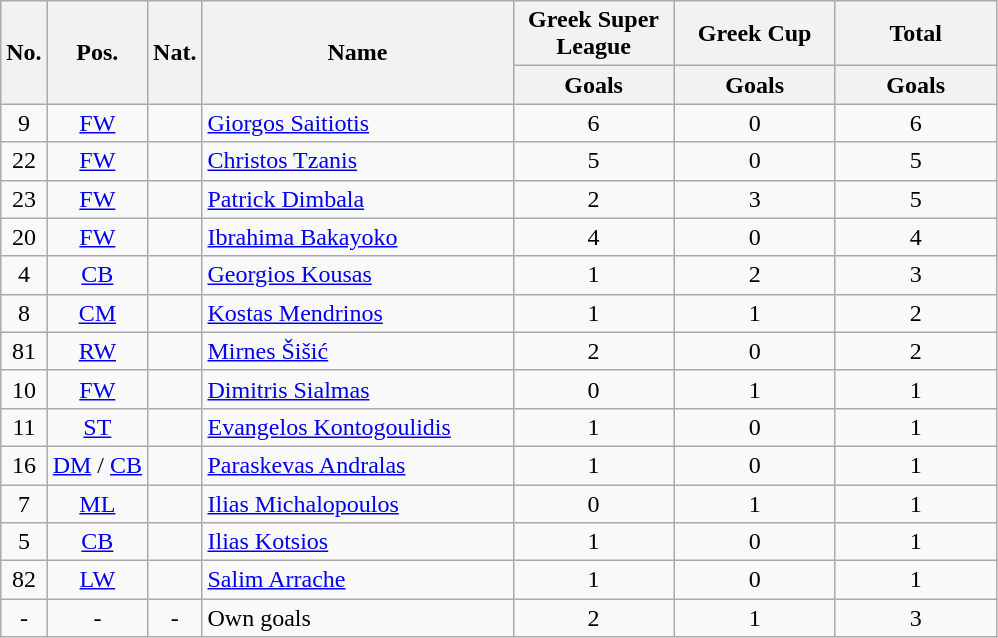<table class="wikitable sortable" style="text-align:center">
<tr>
<th rowspan="2" style="text-align:center;">No.</th>
<th rowspan="2" style="text-align:center;">Pos.</th>
<th rowspan="2" style="text-align:center;">Nat.</th>
<th rowspan="2" style="text-align:center; width:200px;">Name</th>
<th style="text-align:center; width:100px;">Greek Super League</th>
<th style="text-align:center; width:100px;">Greek Cup</th>
<th style="text-align:center; width:100px;">Total</th>
</tr>
<tr>
<th style="text-align:center;">Goals</th>
<th style="text-align:center;">Goals</th>
<th style="text-align:center;">Goals</th>
</tr>
<tr>
<td>9</td>
<td><a href='#'>FW</a></td>
<td></td>
<td align=left><a href='#'>Giorgos Saitiotis</a></td>
<td>6</td>
<td>0</td>
<td>6</td>
</tr>
<tr>
<td>22</td>
<td><a href='#'>FW</a></td>
<td></td>
<td align=left><a href='#'>Christos Tzanis</a></td>
<td>5</td>
<td>0</td>
<td>5</td>
</tr>
<tr>
<td>23</td>
<td><a href='#'>FW</a></td>
<td> </td>
<td align=left><a href='#'>Patrick Dimbala</a></td>
<td>2</td>
<td>3</td>
<td>5</td>
</tr>
<tr>
<td>20</td>
<td><a href='#'>FW</a></td>
<td></td>
<td align=left><a href='#'>Ibrahima Bakayoko</a></td>
<td>4</td>
<td>0</td>
<td>4</td>
</tr>
<tr>
<td>4</td>
<td><a href='#'>CB</a></td>
<td></td>
<td align=left><a href='#'>Georgios Kousas</a></td>
<td>1</td>
<td>2</td>
<td>3</td>
</tr>
<tr>
<td>8</td>
<td><a href='#'>CM</a></td>
<td></td>
<td align=left><a href='#'>Kostas Mendrinos</a></td>
<td>1</td>
<td>1</td>
<td>2</td>
</tr>
<tr>
<td>81</td>
<td><a href='#'>RW</a></td>
<td></td>
<td align=left><a href='#'>Mirnes Šišić</a></td>
<td>2</td>
<td>0</td>
<td>2</td>
</tr>
<tr>
<td>10</td>
<td><a href='#'>FW</a></td>
<td></td>
<td align=left><a href='#'>Dimitris Sialmas</a></td>
<td>0</td>
<td>1</td>
<td>1</td>
</tr>
<tr>
<td>11</td>
<td><a href='#'>ST</a></td>
<td></td>
<td align=left><a href='#'>Evangelos Kontogoulidis</a></td>
<td>1</td>
<td>0</td>
<td>1</td>
</tr>
<tr>
<td>16</td>
<td><a href='#'>DM</a> / <a href='#'>CB</a></td>
<td></td>
<td align=left><a href='#'>Paraskevas Andralas</a></td>
<td>1</td>
<td>0</td>
<td>1</td>
</tr>
<tr>
<td>7</td>
<td><a href='#'>ML</a></td>
<td></td>
<td align=left><a href='#'>Ilias Michalopoulos</a></td>
<td>0</td>
<td>1</td>
<td>1</td>
</tr>
<tr>
<td>5</td>
<td><a href='#'>CB</a></td>
<td></td>
<td align=left><a href='#'>Ilias Kotsios</a></td>
<td>1</td>
<td>0</td>
<td>1</td>
</tr>
<tr>
<td>82</td>
<td><a href='#'>LW</a></td>
<td></td>
<td align=left><a href='#'>Salim Arrache</a></td>
<td>1</td>
<td>0</td>
<td>1</td>
</tr>
<tr>
<td>-</td>
<td>-</td>
<td>-</td>
<td align=left>Own goals</td>
<td>2</td>
<td>1</td>
<td>3</td>
</tr>
</table>
